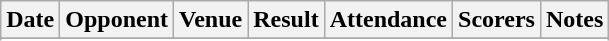<table class="wikitable">
<tr>
<th>Date</th>
<th>Opponent</th>
<th>Venue</th>
<th>Result</th>
<th>Attendance</th>
<th>Scorers</th>
<th>Notes</th>
</tr>
<tr>
</tr>
<tr style="background: #ddffdd;">
</tr>
<tr>
</tr>
<tr style="background: #ddffdd;">
</tr>
<tr>
</tr>
<tr style="background: #ffffdd;">
</tr>
<tr>
</tr>
<tr style="background: #ffdddd;">
</tr>
<tr>
</tr>
<tr style="background: #ddffdd;">
</tr>
<tr>
</tr>
<tr style="background: #ddffdd;">
</tr>
<tr>
</tr>
<tr style="background: #ffffdd;">
</tr>
<tr>
</tr>
<tr style="background: #ffdddd;">
</tr>
<tr>
</tr>
<tr style="background: #ddffdd;">
</tr>
<tr>
</tr>
<tr style="background: #ffffdd;">
</tr>
<tr>
</tr>
<tr style="background: #ddffdd;">
</tr>
<tr>
</tr>
<tr style="background: #ddffdd;">
</tr>
<tr>
</tr>
<tr style="background: #ffdddd;">
</tr>
<tr>
</tr>
<tr style="background: #ddffdd;">
</tr>
<tr>
</tr>
<tr style="background: #ffffdd;">
</tr>
<tr>
</tr>
<tr style="background: #ffdddd;">
</tr>
<tr>
</tr>
<tr style="background: #ffdddd;">
</tr>
<tr>
</tr>
<tr style="background: #ffdddd;">
</tr>
<tr>
</tr>
<tr style="background: #ffdddd;">
</tr>
<tr>
</tr>
<tr style="background: #ddffdd;">
</tr>
<tr>
</tr>
<tr style="background: #ddffdd;">
</tr>
<tr>
</tr>
<tr style="background: #ffdddd;">
</tr>
<tr>
</tr>
<tr style="background: #ffdddd;">
</tr>
<tr>
</tr>
<tr style="background: #ffdddd;">
</tr>
<tr>
</tr>
<tr style="background: #ffffdd;">
</tr>
<tr>
</tr>
<tr style="background: #ddffdd;">
</tr>
<tr>
</tr>
<tr style="background: #ffdddd;">
</tr>
<tr>
</tr>
<tr style="background: #ffdddd;">
</tr>
<tr>
</tr>
<tr style="background: #ffdddd;">
</tr>
<tr>
</tr>
<tr style="background: #ddffdd;">
</tr>
<tr>
</tr>
<tr style="background: #ddffdd;">
</tr>
<tr>
</tr>
<tr style="background: #ffdddd;">
</tr>
<tr>
</tr>
<tr style="background: #ffdddd;">
</tr>
<tr>
</tr>
<tr style="background: #ffffdd;">
</tr>
<tr>
</tr>
<tr style="background: #ddffdd;">
</tr>
<tr>
</tr>
<tr style="background: #ffdddd;">
</tr>
<tr>
</tr>
<tr style="background: #ffdddd;">
</tr>
<tr>
</tr>
<tr style="background: #ffdddd;">
</tr>
<tr>
</tr>
<tr style="background: #ddffdd;">
</tr>
<tr>
</tr>
<tr style="background: #ffffdd;">
</tr>
<tr>
</tr>
<tr style="background: #ddffdd;">
</tr>
<tr>
</tr>
<tr style="background: #ffffdd;">
</tr>
<tr>
</tr>
<tr style="background: #ffdddd;">
</tr>
<tr>
</tr>
<tr style="background: #ddffdd;">
</tr>
<tr>
</tr>
<tr style="background: #ffffdd;">
</tr>
<tr>
</tr>
<tr style="background: #ffffdd;">
</tr>
</table>
